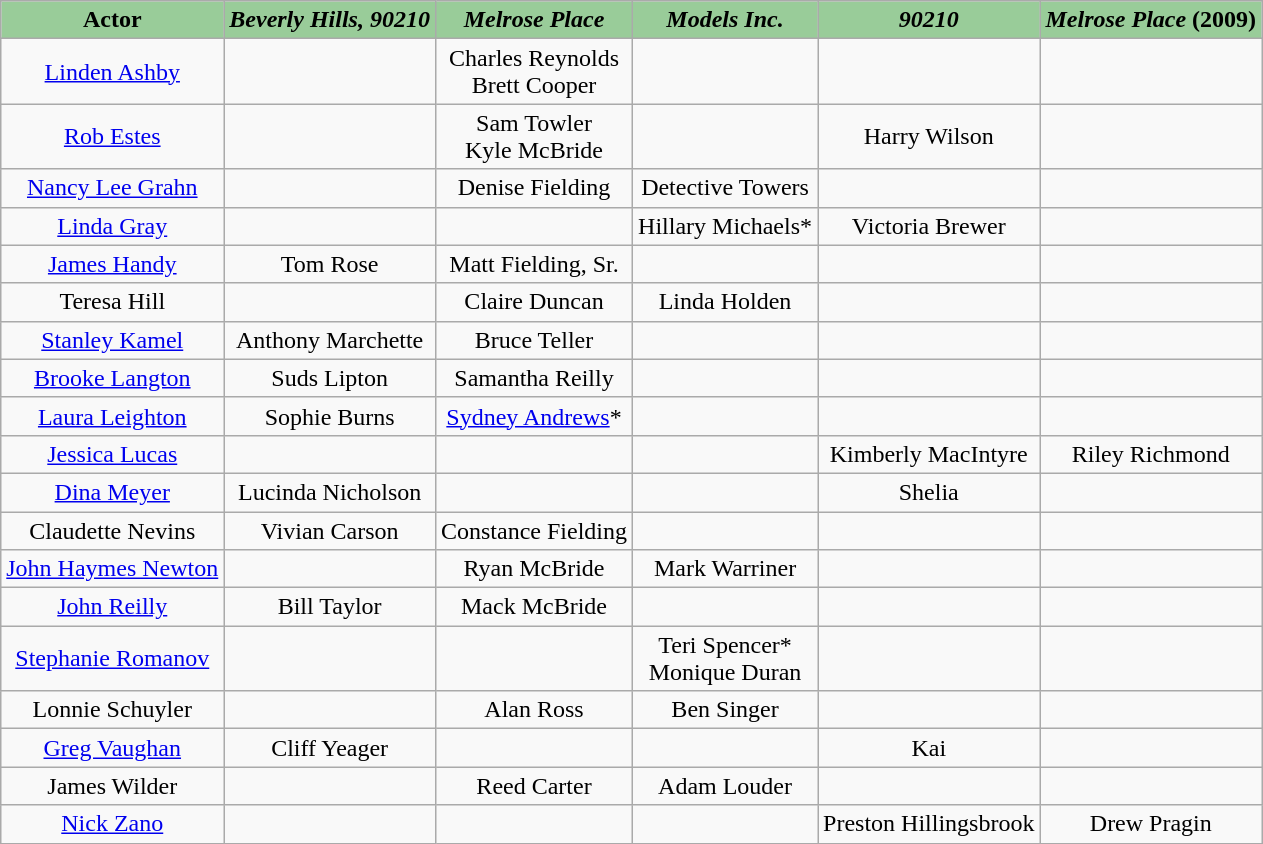<table class="wikitable" style="background-color:#FFFFF">
<tr style="color:black">
<th style="background-color: #99CC99;">Actor</th>
<th style="background-color: #99CC99;"><em>Beverly Hills, 90210</em></th>
<th style="background-color: #99CC99;"><em>Melrose Place</em></th>
<th style="background-color: #99CC99;"><em>Models Inc.</em></th>
<th style="background-color: #99CC99;"><em>90210</em></th>
<th style="background-color: #99CC99;"><em>Melrose Place</em> (2009)</th>
</tr>
<tr>
<td align="center"><a href='#'>Linden Ashby</a></td>
<td align="center"></td>
<td align="center">Charles Reynolds<br>Brett Cooper</td>
<td align="center"></td>
<td align="center"></td>
<td align="center"></td>
</tr>
<tr>
<td align="center"><a href='#'>Rob Estes</a></td>
<td align="center"></td>
<td align="center">Sam Towler<br>Kyle McBride</td>
<td align="center"></td>
<td align="center">Harry Wilson</td>
<td align="center"></td>
</tr>
<tr>
<td align="center"><a href='#'>Nancy Lee Grahn</a></td>
<td align="center"></td>
<td align="center">Denise Fielding</td>
<td align="center">Detective Towers</td>
<td align="center"></td>
<td align="center"></td>
</tr>
<tr>
<td align="center"><a href='#'>Linda Gray</a></td>
<td align="center"></td>
<td align="center"></td>
<td align="center">Hillary Michaels*</td>
<td align="center">Victoria Brewer</td>
<td align="center"></td>
</tr>
<tr>
<td align="center"><a href='#'>James Handy</a></td>
<td align="center">Tom Rose</td>
<td align="center">Matt Fielding, Sr.</td>
<td align="center"></td>
<td align="center"></td>
<td align="center"></td>
</tr>
<tr>
<td align="center">Teresa Hill</td>
<td align="center"></td>
<td align="center">Claire Duncan</td>
<td align="center">Linda Holden</td>
<td align="center"></td>
<td align="center"></td>
</tr>
<tr>
<td align="center"><a href='#'>Stanley Kamel</a></td>
<td align="center">Anthony Marchette</td>
<td align="center">Bruce Teller</td>
<td align="center"></td>
<td align="center"></td>
<td align="center"></td>
</tr>
<tr>
<td align="center"><a href='#'>Brooke Langton</a></td>
<td align="center">Suds Lipton</td>
<td align="center">Samantha Reilly</td>
<td align="center"></td>
<td align="center"></td>
<td align="center"></td>
</tr>
<tr>
<td align="center"><a href='#'>Laura Leighton</a></td>
<td align="center">Sophie Burns</td>
<td align="center"><a href='#'>Sydney Andrews</a>*</td>
<td align="center"></td>
<td align="center"></td>
<td align="center"></td>
</tr>
<tr>
<td align="center"><a href='#'>Jessica Lucas</a></td>
<td align="center"></td>
<td align="center"></td>
<td align="center"></td>
<td align="center">Kimberly MacIntyre</td>
<td align="center">Riley Richmond</td>
</tr>
<tr>
<td align="center"><a href='#'>Dina Meyer</a></td>
<td align="center">Lucinda Nicholson</td>
<td align="center"></td>
<td align="center"></td>
<td align="center">Shelia</td>
<td align="center"></td>
</tr>
<tr>
<td align="center">Claudette Nevins</td>
<td align="center">Vivian Carson</td>
<td align="center">Constance Fielding</td>
<td align="center"></td>
<td align="center"></td>
<td align="center"></td>
</tr>
<tr>
<td align="center"><a href='#'>John Haymes Newton</a></td>
<td align="center"></td>
<td align="center">Ryan McBride</td>
<td align="center">Mark Warriner</td>
<td align="center"></td>
<td align="center"></td>
</tr>
<tr>
<td align="center"><a href='#'>John Reilly</a></td>
<td align="center">Bill Taylor</td>
<td align="center">Mack McBride</td>
<td align="center"></td>
<td align="center"></td>
<td align="center"></td>
</tr>
<tr>
<td align="center"><a href='#'>Stephanie Romanov</a></td>
<td align="center"></td>
<td align="center"></td>
<td align="center">Teri Spencer*<br>Monique Duran</td>
<td align="center"></td>
<td align="center"></td>
</tr>
<tr>
<td align="center">Lonnie Schuyler</td>
<td align="center"></td>
<td align="center">Alan Ross</td>
<td align="center">Ben Singer</td>
<td align="center"></td>
<td align="center"></td>
</tr>
<tr>
<td align="center"><a href='#'>Greg Vaughan</a></td>
<td align="center">Cliff Yeager</td>
<td align="center"></td>
<td align="center"></td>
<td align="center">Kai</td>
<td align="center"></td>
</tr>
<tr>
<td align="center">James Wilder</td>
<td align="center"></td>
<td align="center">Reed Carter</td>
<td align="center">Adam Louder</td>
<td align="center"></td>
<td align="center"></td>
</tr>
<tr>
<td align="center"><a href='#'>Nick Zano</a></td>
<td align="center"></td>
<td align="center"></td>
<td align="center"></td>
<td align="center">Preston Hillingsbrook</td>
<td align="center">Drew Pragin</td>
</tr>
</table>
